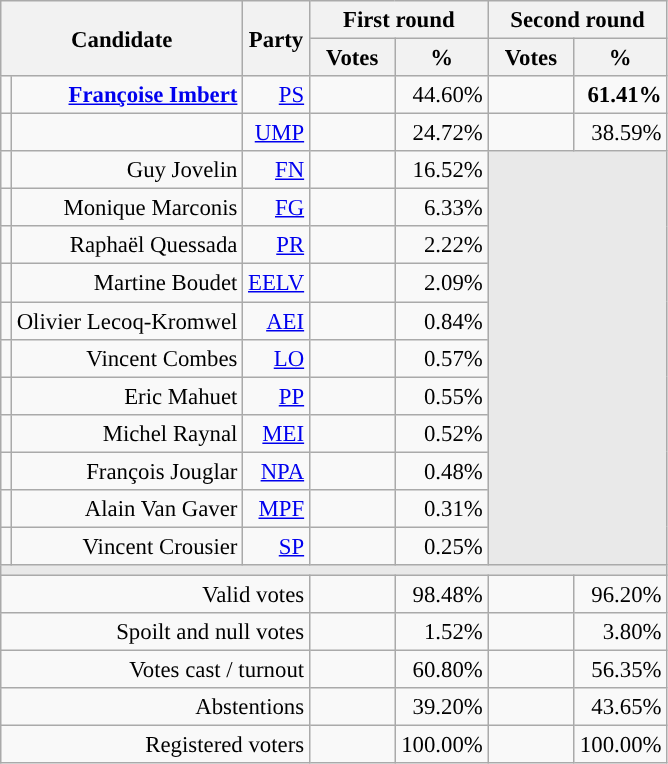<table class="wikitable" style="text-align:right;font-size:95%;">
<tr>
<th rowspan=2 colspan=2>Candidate</th>
<th rowspan=2 colspan=1>Party</th>
<th colspan=2>First round</th>
<th colspan=2>Second round</th>
</tr>
<tr>
<th style="width:50px;">Votes</th>
<th style="width:55px;">%</th>
<th style="width:50px;">Votes</th>
<th style="width:55px;">%</th>
</tr>
<tr>
<td style="color:inherit;background-color:"></td>
<td><strong><a href='#'>Françoise Imbert</a></strong></td>
<td><a href='#'>PS</a></td>
<td></td>
<td>44.60%</td>
<td><strong></strong></td>
<td><strong>61.41%</strong></td>
</tr>
<tr>
<td style="color:inherit;background-color:"></td>
<td></td>
<td><a href='#'>UMP</a></td>
<td></td>
<td>24.72%</td>
<td></td>
<td>38.59%</td>
</tr>
<tr>
<td style="color:inherit;background-color:"></td>
<td>Guy Jovelin</td>
<td><a href='#'>FN</a></td>
<td></td>
<td>16.52%</td>
<td colspan=7 rowspan=11 style="background-color:#E9E9E9;"></td>
</tr>
<tr>
<td style="color:inherit;background-color:"></td>
<td>Monique Marconis</td>
<td><a href='#'>FG</a></td>
<td></td>
<td>6.33%</td>
</tr>
<tr>
<td style="color:inherit;background-color:"></td>
<td>Raphaël Quessada</td>
<td><a href='#'>PR</a></td>
<td></td>
<td>2.22%</td>
</tr>
<tr>
<td style="color:inherit;background-color:"></td>
<td>Martine Boudet</td>
<td><a href='#'>EELV</a></td>
<td></td>
<td>2.09%</td>
</tr>
<tr>
<td style="color:inherit;background-color:"></td>
<td>Olivier Lecoq-Kromwel</td>
<td><a href='#'>AEI</a></td>
<td></td>
<td>0.84%</td>
</tr>
<tr>
<td style="color:inherit;background-color:"></td>
<td>Vincent Combes</td>
<td><a href='#'>LO</a></td>
<td></td>
<td>0.57%</td>
</tr>
<tr>
<td style="color:inherit;background-color:"></td>
<td>Eric Mahuet</td>
<td><a href='#'>PP</a></td>
<td></td>
<td>0.55%</td>
</tr>
<tr>
<td style="color:inherit;background-color:"></td>
<td>Michel Raynal</td>
<td><a href='#'>MEI</a></td>
<td></td>
<td>0.52%</td>
</tr>
<tr>
<td style="color:inherit;background-color:"></td>
<td>François Jouglar</td>
<td><a href='#'>NPA</a></td>
<td></td>
<td>0.48%</td>
</tr>
<tr>
<td style="color:inherit;background-color:"></td>
<td>Alain Van Gaver</td>
<td><a href='#'>MPF</a></td>
<td></td>
<td>0.31%</td>
</tr>
<tr>
<td style="color:inherit;background-color:"></td>
<td>Vincent Crousier</td>
<td><a href='#'>SP</a></td>
<td></td>
<td>0.25%</td>
</tr>
<tr>
<td colspan=7 style="background-color:#E9E9E9;"></td>
</tr>
<tr>
<td colspan=3>Valid votes</td>
<td></td>
<td>98.48%</td>
<td></td>
<td>96.20%</td>
</tr>
<tr>
<td colspan=3>Spoilt and null votes</td>
<td></td>
<td>1.52%</td>
<td></td>
<td>3.80%</td>
</tr>
<tr>
<td colspan=3>Votes cast / turnout</td>
<td></td>
<td>60.80%</td>
<td></td>
<td>56.35%</td>
</tr>
<tr>
<td colspan=3>Abstentions</td>
<td></td>
<td>39.20%</td>
<td></td>
<td>43.65%</td>
</tr>
<tr>
<td colspan=3>Registered voters</td>
<td></td>
<td>100.00%</td>
<td></td>
<td>100.00%</td>
</tr>
</table>
